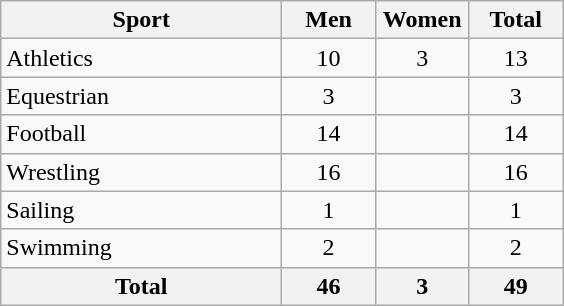<table class="wikitable sortable" style="text-align:center;">
<tr>
<th width=180>Sport</th>
<th width=55>Men</th>
<th width=55>Women</th>
<th width=55>Total</th>
</tr>
<tr>
<td align=left>Athletics</td>
<td>10</td>
<td>3</td>
<td>13</td>
</tr>
<tr>
<td align=left>Equestrian</td>
<td>3</td>
<td></td>
<td>3</td>
</tr>
<tr>
<td align=left>Football</td>
<td>14</td>
<td></td>
<td>14</td>
</tr>
<tr>
<td align=left>Wrestling</td>
<td>16</td>
<td></td>
<td>16</td>
</tr>
<tr>
<td align=left>Sailing</td>
<td>1</td>
<td></td>
<td>1</td>
</tr>
<tr>
<td align=left>Swimming</td>
<td>2</td>
<td></td>
<td>2</td>
</tr>
<tr class="sortbottom">
<th>Total</th>
<th>46</th>
<th>3</th>
<th>49</th>
</tr>
</table>
